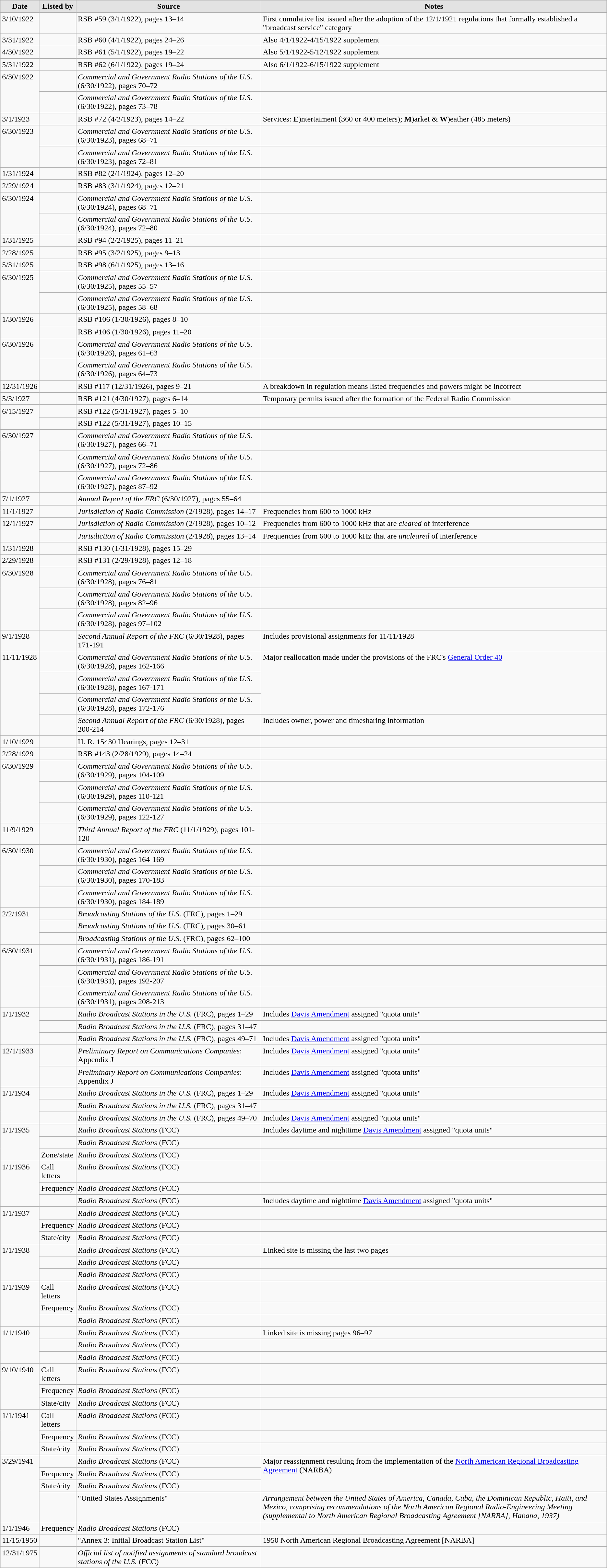<table class="wikitable sortable">
<tr>
<th style="background-color:#e3e3e3;"  align="left">Date</th>
<th style="background-color:#e3e3e3;"  align="left">Listed by</th>
<th style="background-color:#e3e3e3;"  align="left">Source</th>
<th style="background-color:#e3e3e3;"  align="left">Notes</th>
</tr>
<tr style="vertical-align: top; text-align: left;">
<td>3/10/1922</td>
<td></td>
<td>RSB #59 (3/1/1922), pages 13–14</td>
<td>First cumulative list issued after the adoption of the 12/1/1921 regulations that formally established a "broadcast service" category</td>
</tr>
<tr style="vertical-align: top; text-align: left;">
<td>3/31/1922</td>
<td></td>
<td>RSB #60 (4/1/1922), pages 24–26</td>
<td>Also 4/1/1922-4/15/1922 supplement</td>
</tr>
<tr style="vertical-align: top; text-align: left;">
<td>4/30/1922</td>
<td></td>
<td>RSB #61 (5/1/1922), pages 19–22</td>
<td>Also 5/1/1922-5/12/1922 supplement</td>
</tr>
<tr style="vertical-align: top; text-align: left;">
<td>5/31/1922</td>
<td></td>
<td>RSB #62 (6/1/1922), pages 19–24</td>
<td>Also 6/1/1922-6/15/1922 supplement</td>
</tr>
<tr style="vertical-align: top; text-align: left;">
<td rowspan="2">6/30/1922</td>
<td></td>
<td><em>Commercial and Government Radio Stations of the U.S.</em> (6/30/1922), pages 70–72</td>
<td></td>
</tr>
<tr style="vertical-align: top; text-align: left;">
<td></td>
<td><em>Commercial and Government Radio Stations of the U.S.</em> (6/30/1922), pages 73–78</td>
<td></td>
</tr>
<tr style="vertical-align: top; text-align: left;">
<td>3/1/1923</td>
<td></td>
<td>RSB #72 (4/2/1923), pages 14–22</td>
<td>Services: <strong>E</strong>)ntertaiment (360 or 400 meters); <strong>M</strong>)arket & <strong>W</strong>)eather (485 meters)</td>
</tr>
<tr style="vertical-align: top; text-align: left;">
<td rowspan="2">6/30/1923</td>
<td></td>
<td><em>Commercial and Government Radio Stations of the U.S.</em> (6/30/1923), pages 68–71</td>
<td></td>
</tr>
<tr style="vertical-align: top; text-align: left;">
<td></td>
<td><em>Commercial and Government Radio Stations of the U.S.</em> (6/30/1923), pages 72–81</td>
<td></td>
</tr>
<tr style="vertical-align: top; text-align: left;">
<td>1/31/1924</td>
<td></td>
<td>RSB #82 (2/1/1924), pages 12–20</td>
<td></td>
</tr>
<tr style="vertical-align: top; text-align: left;">
<td>2/29/1924</td>
<td></td>
<td>RSB #83 (3/1/1924), pages 12–21</td>
<td></td>
</tr>
<tr style="vertical-align: top; text-align: left;">
<td rowspan="2">6/30/1924</td>
<td></td>
<td><em>Commercial and Government Radio Stations of the U.S.</em> (6/30/1924), pages 68–71</td>
<td></td>
</tr>
<tr style="vertical-align: top; text-align: left;">
<td></td>
<td><em>Commercial and Government Radio Stations of the U.S.</em> (6/30/1924), pages 72–80</td>
<td></td>
</tr>
<tr style="vertical-align: top; text-align: left;">
<td>1/31/1925</td>
<td></td>
<td>RSB #94 (2/2/1925), pages 11–21</td>
<td></td>
</tr>
<tr style="vertical-align: top; text-align: left;">
<td>2/28/1925</td>
<td></td>
<td>RSB #95 (3/2/1925), pages 9–13</td>
<td></td>
</tr>
<tr style="vertical-align: top; text-align: left;">
<td>5/31/1925</td>
<td></td>
<td>RSB #98 (6/1/1925), pages 13–16</td>
<td></td>
</tr>
<tr style="vertical-align: top; text-align: left;">
<td rowspan="2">6/30/1925</td>
<td></td>
<td><em>Commercial and Government Radio Stations of the U.S.</em> (6/30/1925), pages 55–57</td>
<td></td>
</tr>
<tr style="vertical-align: top; text-align: left;">
<td></td>
<td><em>Commercial and Government Radio Stations of the U.S.</em> (6/30/1925), pages 58–68</td>
<td></td>
</tr>
<tr style="vertical-align: top; text-align: left;">
<td rowspan="2">1/30/1926</td>
<td></td>
<td>RSB #106 (1/30/1926), pages 8–10</td>
<td></td>
</tr>
<tr style="vertical-align: top; text-align: left;">
<td></td>
<td>RSB #106 (1/30/1926), pages 11–20</td>
<td></td>
</tr>
<tr style="vertical-align: top; text-align: left;">
<td rowspan="2">6/30/1926</td>
<td></td>
<td><em>Commercial and Government Radio Stations of the U.S.</em> (6/30/1926), pages 61–63</td>
<td></td>
</tr>
<tr style="vertical-align: top; text-align: left;">
<td></td>
<td><em>Commercial and Government Radio Stations of the U.S.</em> (6/30/1926), pages 64–73</td>
<td></td>
</tr>
<tr style="vertical-align: top; text-align: left;">
<td>12/31/1926</td>
<td></td>
<td>RSB #117 (12/31/1926), pages 9–21</td>
<td>A breakdown in regulation means listed frequencies and powers might be incorrect</td>
</tr>
<tr style="vertical-align: top; text-align: left;">
<td>5/3/1927</td>
<td></td>
<td>RSB #121 (4/30/1927), pages 6–14</td>
<td>Temporary permits issued after the formation of the Federal Radio Commission</td>
</tr>
<tr style="vertical-align: top; text-align: left;">
<td rowspan="2">6/15/1927</td>
<td></td>
<td>RSB #122 (5/31/1927), pages 5–10</td>
<td></td>
</tr>
<tr style="vertical-align: top; text-align: left;">
<td></td>
<td>RSB #122 (5/31/1927), pages 10–15</td>
<td></td>
</tr>
<tr style="vertical-align: top; text-align: left;">
<td rowspan="3">6/30/1927</td>
<td></td>
<td><em>Commercial and Government Radio Stations of the U.S.</em> (6/30/1927), pages 66–71</td>
<td></td>
</tr>
<tr style="vertical-align: top; text-align: left;">
<td></td>
<td><em>Commercial and Government Radio Stations of the U.S.</em> (6/30/1927), pages 72–86</td>
<td></td>
</tr>
<tr style="vertical-align: top; text-align: left;">
<td></td>
<td><em>Commercial and Government Radio Stations of the U.S.</em> (6/30/1927), pages 87–92</td>
<td></td>
</tr>
<tr style="vertical-align: top; text-align: left;">
<td>7/1/1927</td>
<td></td>
<td><em>Annual Report of the FRC</em> (6/30/1927), pages 55–64</td>
<td></td>
</tr>
<tr style="vertical-align: top; text-align: left;">
<td>11/1/1927</td>
<td></td>
<td><em>Jurisdiction of Radio Commission</em> (2/1928), pages 14–17</td>
<td>Frequencies from 600 to 1000 kHz</td>
</tr>
<tr style="vertical-align: top; text-align: left;">
<td rowspan="2">12/1/1927</td>
<td></td>
<td><em>Jurisdiction of Radio Commission</em> (2/1928), pages 10–12</td>
<td>Frequencies from 600 to 1000 kHz that are <em>cleared</em> of interference</td>
</tr>
<tr style="vertical-align: top; text-align: left;">
<td></td>
<td><em>Jurisdiction of Radio Commission</em> (2/1928), pages 13–14</td>
<td>Frequencies from 600 to 1000 kHz that are <em>uncleared</em> of interference</td>
</tr>
<tr style="vertical-align: top; text-align: left;">
<td>1/31/1928</td>
<td></td>
<td>RSB #130 (1/31/1928), pages 15–29</td>
<td></td>
</tr>
<tr style="vertical-align: top; text-align: left;">
<td>2/29/1928</td>
<td></td>
<td>RSB #131 (2/29/1928), pages 12–18</td>
<td></td>
</tr>
<tr style="vertical-align: top; text-align: left;">
<td rowspan="3">6/30/1928</td>
<td></td>
<td><em>Commercial and Government Radio Stations of the U.S.</em> (6/30/1928), pages 76–81</td>
<td></td>
</tr>
<tr style="vertical-align: top; text-align: left;">
<td></td>
<td><em>Commercial and Government Radio Stations of the U.S.</em> (6/30/1928), pages 82–96</td>
<td></td>
</tr>
<tr style="vertical-align: top; text-align: left;">
<td></td>
<td><em>Commercial and Government Radio Stations of the U.S.</em> (6/30/1928), pages 97–102</td>
<td></td>
</tr>
<tr style="vertical-align: top; text-align: left;">
<td>9/1/1928</td>
<td></td>
<td><em>Second Annual Report of the FRC</em> (6/30/1928), pages 171-191</td>
<td>Includes provisional assignments for 11/11/1928</td>
</tr>
<tr style="vertical-align: top; text-align: left;">
<td rowspan="4">11/11/1928</td>
<td></td>
<td><em>Commercial and Government Radio Stations of the U.S.</em> (6/30/1928), pages 162-166</td>
<td rowspan="3">Major reallocation made under the provisions of the FRC's <a href='#'>General Order 40</a></td>
</tr>
<tr style="vertical-align: top; text-align: left;">
<td></td>
<td><em>Commercial and Government Radio Stations of the U.S.</em> (6/30/1928), pages 167-171</td>
</tr>
<tr style="vertical-align: top; text-align: left;">
<td></td>
<td><em>Commercial and Government Radio Stations of the U.S.</em> (6/30/1928), pages 172-176</td>
</tr>
<tr style="vertical-align: top; text-align: left;">
<td></td>
<td><em>Second Annual Report of the FRC</em> (6/30/1928), pages 200-214</td>
<td>Includes owner, power and timesharing information</td>
</tr>
<tr style="vertical-align: top; text-align: left;">
<td>1/10/1929</td>
<td></td>
<td>H. R. 15430 Hearings, pages 12–31</td>
</tr>
<tr style="vertical-align: top; text-align: left;">
<td>2/28/1929</td>
<td></td>
<td>RSB #143 (2/28/1929), pages 14–24</td>
<td></td>
</tr>
<tr style="vertical-align: top; text-align: left;">
<td rowspan="3">6/30/1929</td>
<td></td>
<td><em>Commercial and Government Radio Stations of the U.S.</em> (6/30/1929), pages 104-109</td>
<td></td>
</tr>
<tr style="vertical-align: top; text-align: left;">
<td></td>
<td><em>Commercial and Government Radio Stations of the U.S.</em> (6/30/1929), pages 110-121</td>
<td></td>
</tr>
<tr style="vertical-align: top; text-align: left;">
<td></td>
<td><em>Commercial and Government Radio Stations of the U.S.</em> (6/30/1929), pages 122-127</td>
<td></td>
</tr>
<tr style="vertical-align: top; text-align: left;">
<td>11/9/1929</td>
<td></td>
<td><em>Third Annual Report of the FRC</em> (11/1/1929), pages 101-120</td>
<td></td>
</tr>
<tr style="vertical-align: top; text-align: left;">
<td rowspan="3">6/30/1930</td>
<td></td>
<td><em>Commercial and Government Radio Stations of the U.S.</em> (6/30/1930), pages 164-169</td>
<td></td>
</tr>
<tr style="vertical-align: top; text-align: left;">
<td></td>
<td><em>Commercial and Government Radio Stations of the U.S.</em> (6/30/1930), pages 170-183</td>
<td></td>
</tr>
<tr style="vertical-align: top; text-align: left;">
<td></td>
<td><em>Commercial and Government Radio Stations of the U.S.</em> (6/30/1930), pages 184-189</td>
<td></td>
</tr>
<tr style="vertical-align: top; text-align: left;">
<td rowspan="3">2/2/1931</td>
<td></td>
<td><em>Broadcasting Stations of the U.S.</em> (FRC), pages 1–29</td>
<td></td>
</tr>
<tr style="vertical-align: top; text-align: left;">
<td></td>
<td><em>Broadcasting Stations of the U.S.</em> (FRC), pages 30–61</td>
<td></td>
</tr>
<tr style="vertical-align: top; text-align: left;">
<td></td>
<td><em>Broadcasting Stations of the U.S.</em> (FRC), pages 62–100</td>
<td></td>
</tr>
<tr style="vertical-align: top; text-align: left;">
<td rowspan="3">6/30/1931</td>
<td></td>
<td><em>Commercial and Government Radio Stations of the U.S.</em> (6/30/1931), pages 186-191</td>
<td></td>
</tr>
<tr style="vertical-align: top; text-align: left;">
<td></td>
<td><em>Commercial and Government Radio Stations of the U.S.</em> (6/30/1931), pages 192-207</td>
<td></td>
</tr>
<tr style="vertical-align: top; text-align: left;">
<td></td>
<td><em>Commercial and Government Radio Stations of the U.S.</em> (6/30/1931), pages 208-213</td>
<td></td>
</tr>
<tr style="vertical-align: top; text-align: left;">
<td rowspan="3">1/1/1932</td>
<td></td>
<td><em>Radio Broadcast Stations in the U.S.</em> (FRC), pages 1–29</td>
<td>Includes <a href='#'>Davis Amendment</a> assigned "quota units"</td>
</tr>
<tr style="vertical-align: top; text-align: left;">
<td [></td>
<td><em>Radio Broadcast Stations in the U.S.</em> (FRC), pages 31–47</td>
<td></td>
</tr>
<tr style="vertical-align: top; text-align: left;">
<td></td>
<td><em>Radio Broadcast Stations in the U.S.</em> (FRC), pages 49–71</td>
<td>Includes <a href='#'>Davis Amendment</a> assigned "quota units"</td>
</tr>
<tr style="vertical-align: top; text-align: left;">
<td rowspan="2">12/1/1933</td>
<td></td>
<td><em>Preliminary Report on Communications Companies</em>: Appendix J</td>
<td>Includes <a href='#'>Davis Amendment</a> assigned "quota units"</td>
</tr>
<tr style="vertical-align: top; text-align: left;">
<td></td>
<td><em>Preliminary Report on Communications Companies</em>: Appendix J</td>
<td>Includes <a href='#'>Davis Amendment</a> assigned "quota units"</td>
</tr>
<tr style="vertical-align: top; text-align: left;">
<td rowspan="3">1/1/1934</td>
<td></td>
<td><em>Radio Broadcast Stations in the U.S.</em> (FRC), pages 1–29</td>
<td>Includes <a href='#'>Davis Amendment</a> assigned "quota units"</td>
</tr>
<tr style="vertical-align: top; text-align: left;">
<td></td>
<td><em>Radio Broadcast Stations in the U.S.</em> (FRC), pages 31–47</td>
<td></td>
</tr>
<tr style="vertical-align: top; text-align: left;">
<td></td>
<td><em>Radio Broadcast Stations in the U.S.</em> (FRC), pages 49–70</td>
<td>Includes <a href='#'>Davis Amendment</a> assigned "quota units"</td>
</tr>
<tr style="vertical-align: top; text-align: left;">
<td rowspan="3">1/1/1935</td>
<td></td>
<td><em>Radio Broadcast Stations</em> (FCC)</td>
<td>Includes daytime and nighttime <a href='#'>Davis Amendment</a> assigned "quota units"</td>
</tr>
<tr style="vertical-align: top; text-align: left;">
<td></td>
<td><em>Radio Broadcast Stations</em> (FCC)</td>
<td></td>
</tr>
<tr style="vertical-align: top; text-align: left;">
<td>Zone/state</td>
<td><em>Radio Broadcast Stations</em> (FCC)</td>
<td></td>
</tr>
<tr style="vertical-align: top; text-align: left;">
<td rowspan="3">1/1/1936</td>
<td>Call letters</td>
<td><em>Radio Broadcast Stations</em> (FCC)</td>
<td></td>
</tr>
<tr style="vertical-align: top; text-align: left;">
<td>Frequency</td>
<td><em>Radio Broadcast Stations</em> (FCC)</td>
<td></td>
</tr>
<tr style="vertical-align: top; text-align: left;">
<td></td>
<td><em>Radio Broadcast Stations</em> (FCC)</td>
<td>Includes daytime and nighttime <a href='#'>Davis Amendment</a> assigned "quota units"</td>
</tr>
<tr style="vertical-align: top; text-align: left;">
<td rowspan="3">1/1/1937</td>
<td></td>
<td><em>Radio Broadcast Stations</em> (FCC)</td>
<td></td>
</tr>
<tr style="vertical-align: top; text-align: left;">
<td>Frequency</td>
<td><em>Radio Broadcast Stations</em> (FCC)</td>
<td></td>
</tr>
<tr style="vertical-align: top; text-align: left;">
<td>State/city</td>
<td><em>Radio Broadcast Stations</em> (FCC)</td>
<td></td>
</tr>
<tr style="vertical-align: top; text-align: left;">
<td rowspan="3">1/1/1938</td>
<td></td>
<td><em>Radio Broadcast Stations</em> (FCC)</td>
<td>Linked site is missing the last two pages</td>
</tr>
<tr style="vertical-align: top; text-align: left;">
<td></td>
<td><em>Radio Broadcast Stations</em> (FCC)</td>
<td></td>
</tr>
<tr style="vertical-align: top; text-align: left;">
<td></td>
<td><em>Radio Broadcast Stations</em> (FCC)</td>
<td></td>
</tr>
<tr style="vertical-align: top; text-align: left;">
<td rowspan="3">1/1/1939</td>
<td>Call letters</td>
<td><em>Radio Broadcast Stations</em> (FCC)</td>
<td></td>
</tr>
<tr style="vertical-align: top; text-align: left;">
<td>Frequency</td>
<td><em>Radio Broadcast Stations</em> (FCC)</td>
<td></td>
</tr>
<tr style="vertical-align: top; text-align: left;">
<td></td>
<td><em>Radio Broadcast Stations</em> (FCC)</td>
<td></td>
</tr>
<tr style="vertical-align: top; text-align: left;">
<td rowspan="3">1/1/1940</td>
<td></td>
<td><em>Radio Broadcast Stations</em> (FCC)</td>
<td>Linked site is missing pages 96–97</td>
</tr>
<tr style="vertical-align: top; text-align: left;">
<td></td>
<td><em>Radio Broadcast Stations</em> (FCC)</td>
<td></td>
</tr>
<tr style="vertical-align: top; text-align: left;">
<td></td>
<td><em>Radio Broadcast Stations</em> (FCC)</td>
<td></td>
</tr>
<tr style="vertical-align: top; text-align: left;">
<td rowspan="3">9/10/1940</td>
<td>Call letters</td>
<td><em>Radio Broadcast Stations</em> (FCC)</td>
<td></td>
</tr>
<tr style="vertical-align: top; text-align: left;">
<td>Frequency</td>
<td><em>Radio Broadcast Stations</em> (FCC)</td>
<td></td>
</tr>
<tr style="vertical-align: top; text-align: left;">
<td>State/city</td>
<td><em>Radio Broadcast Stations</em> (FCC)</td>
<td></td>
</tr>
<tr style="vertical-align: top; text-align: left;">
<td rowspan="3">1/1/1941</td>
<td>Call letters</td>
<td><em>Radio Broadcast Stations</em> (FCC)</td>
<td></td>
</tr>
<tr style="vertical-align: top; text-align: left;">
<td>Frequency</td>
<td><em>Radio Broadcast Stations</em> (FCC)</td>
<td></td>
</tr>
<tr style="vertical-align: top; text-align: left;">
<td>State/city</td>
<td><em>Radio Broadcast Stations</em> (FCC)</td>
<td></td>
</tr>
<tr style="vertical-align: top; text-align: left;">
<td rowspan="4">3/29/1941</td>
<td></td>
<td><em>Radio Broadcast Stations</em> (FCC)</td>
<td rowspan="3">Major reassignment resulting from the implementation of the <a href='#'>North American Regional Broadcasting Agreement</a> (NARBA)</td>
</tr>
<tr style="vertical-align: top; text-align: left;">
<td>Frequency</td>
<td><em>Radio Broadcast Stations</em> (FCC)</td>
</tr>
<tr style="vertical-align: top; text-align: left;">
<td>State/city</td>
<td><em>Radio Broadcast Stations</em> (FCC)</td>
</tr>
<tr style="vertical-align: top; text-align: left;">
<td></td>
<td>"United States Assignments"</td>
<td><em>Arrangement between the United States of America, Canada, Cuba, the Dominican Republic, Haiti, and Mexico, comprising recommendations of the North American Regional Radio-Engineering Meeting (supplemental to North American Regional Broadcasting Agreement [NARBA], Habana, 1937)</em></td>
</tr>
<tr style="vertical-align: top; text-align: left;">
<td>1/1/1946</td>
<td>Frequency</td>
<td><em>Radio Broadcast Stations</em> (FCC)</td>
<td></td>
</tr>
<tr style="vertical-align: top; text-align: left;">
<td>11/15/1950</td>
<td></td>
<td>"Annex 3: Initial Broadcast Station List"</td>
<td>1950 North American Regional Broadcasting Agreement [NARBA]</td>
</tr>
<tr style="vertical-align: top; text-align: left;">
<td>12/31/1975</td>
<td></td>
<td><em>Official list of notified assignments of standard broadcast stations of the U.S.</em> (FCC)</td>
<td></td>
</tr>
</table>
